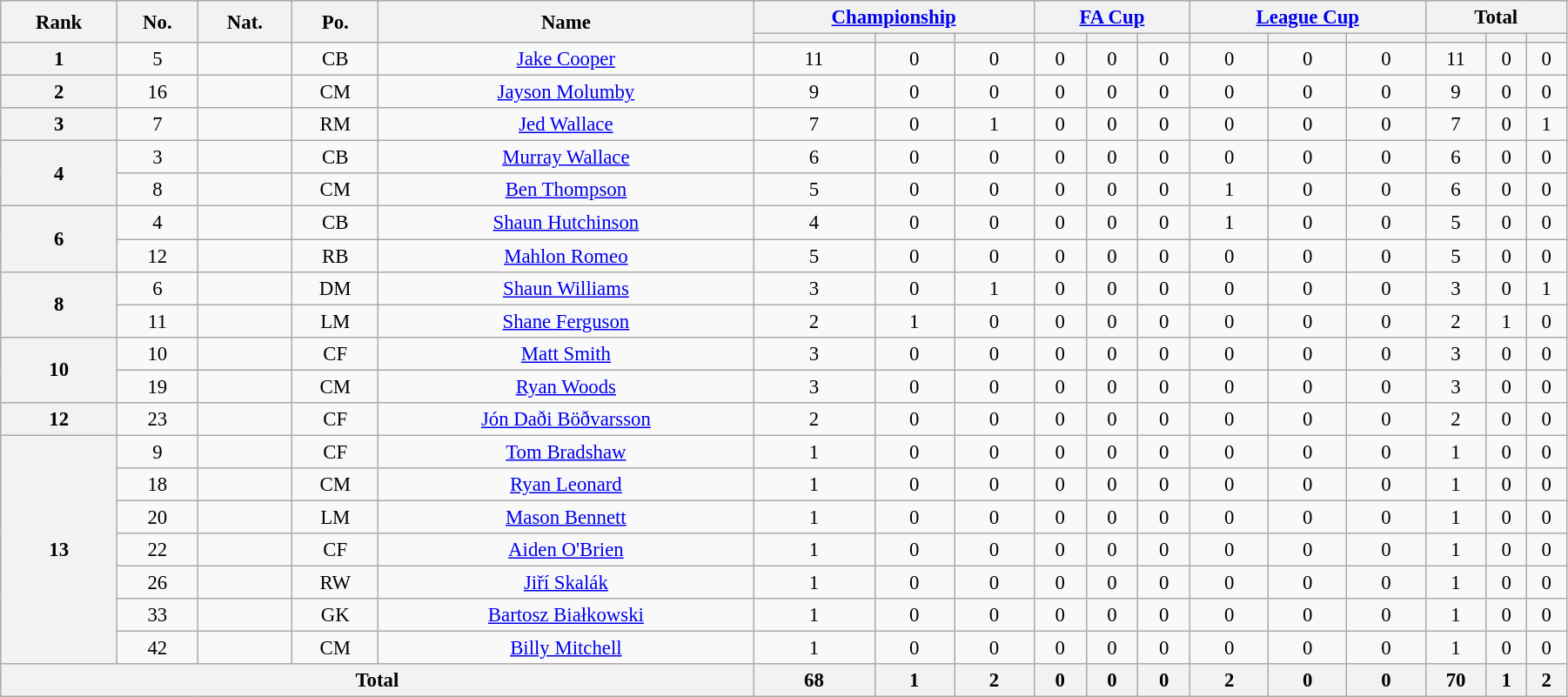<table class="wikitable" style="text-align:center; font-size:95%; width:95%;">
<tr>
<th rowspan=2>Rank</th>
<th rowspan=2>No.</th>
<th rowspan=2>Nat.</th>
<th rowspan=2>Po.</th>
<th rowspan=2>Name</th>
<th colspan=3><a href='#'>Championship</a></th>
<th colspan=3><a href='#'>FA Cup</a></th>
<th colspan=3><a href='#'>League Cup</a></th>
<th colspan=3>Total</th>
</tr>
<tr>
<th></th>
<th></th>
<th></th>
<th></th>
<th></th>
<th></th>
<th></th>
<th></th>
<th></th>
<th></th>
<th></th>
<th></th>
</tr>
<tr>
<th rowspan=1>1</th>
<td>5</td>
<td></td>
<td>CB</td>
<td><a href='#'>Jake Cooper</a></td>
<td>11</td>
<td>0</td>
<td>0</td>
<td>0</td>
<td>0</td>
<td>0</td>
<td>0</td>
<td>0</td>
<td>0</td>
<td>11</td>
<td>0</td>
<td>0</td>
</tr>
<tr>
<th rowspan=1>2</th>
<td>16</td>
<td></td>
<td>CM</td>
<td><a href='#'>Jayson Molumby</a></td>
<td>9</td>
<td>0</td>
<td>0</td>
<td>0</td>
<td>0</td>
<td>0</td>
<td>0</td>
<td>0</td>
<td>0</td>
<td>9</td>
<td>0</td>
<td>0</td>
</tr>
<tr>
<th rowspan=1>3</th>
<td>7</td>
<td></td>
<td>RM</td>
<td><a href='#'>Jed Wallace</a></td>
<td>7</td>
<td>0</td>
<td>1</td>
<td>0</td>
<td>0</td>
<td>0</td>
<td>0</td>
<td>0</td>
<td>0</td>
<td>7</td>
<td>0</td>
<td>1</td>
</tr>
<tr>
<th rowspan=2>4</th>
<td>3</td>
<td></td>
<td>CB</td>
<td><a href='#'>Murray Wallace</a></td>
<td>6</td>
<td>0</td>
<td>0</td>
<td>0</td>
<td>0</td>
<td>0</td>
<td>0</td>
<td>0</td>
<td>0</td>
<td>6</td>
<td>0</td>
<td>0</td>
</tr>
<tr>
<td>8</td>
<td></td>
<td>CM</td>
<td><a href='#'>Ben Thompson</a></td>
<td>5</td>
<td>0</td>
<td>0</td>
<td>0</td>
<td>0</td>
<td>0</td>
<td>1</td>
<td>0</td>
<td>0</td>
<td>6</td>
<td>0</td>
<td>0</td>
</tr>
<tr>
<th rowspan=2>6</th>
<td>4</td>
<td></td>
<td>CB</td>
<td><a href='#'>Shaun Hutchinson</a></td>
<td>4</td>
<td>0</td>
<td>0</td>
<td>0</td>
<td>0</td>
<td>0</td>
<td>1</td>
<td>0</td>
<td>0</td>
<td>5</td>
<td>0</td>
<td>0</td>
</tr>
<tr>
<td>12</td>
<td></td>
<td>RB</td>
<td><a href='#'>Mahlon Romeo</a></td>
<td>5</td>
<td>0</td>
<td>0</td>
<td>0</td>
<td>0</td>
<td>0</td>
<td>0</td>
<td>0</td>
<td>0</td>
<td>5</td>
<td>0</td>
<td>0</td>
</tr>
<tr>
<th rowspan=2>8</th>
<td>6</td>
<td></td>
<td>DM</td>
<td><a href='#'>Shaun Williams</a></td>
<td>3</td>
<td>0</td>
<td>1</td>
<td>0</td>
<td>0</td>
<td>0</td>
<td>0</td>
<td>0</td>
<td>0</td>
<td>3</td>
<td>0</td>
<td>1</td>
</tr>
<tr>
<td>11</td>
<td></td>
<td>LM</td>
<td><a href='#'>Shane Ferguson</a></td>
<td>2</td>
<td>1</td>
<td>0</td>
<td>0</td>
<td>0</td>
<td>0</td>
<td>0</td>
<td>0</td>
<td>0</td>
<td>2</td>
<td>1</td>
<td>0</td>
</tr>
<tr>
<th rowspan=2>10</th>
<td>10</td>
<td></td>
<td>CF</td>
<td><a href='#'>Matt Smith</a></td>
<td>3</td>
<td>0</td>
<td>0</td>
<td>0</td>
<td>0</td>
<td>0</td>
<td>0</td>
<td>0</td>
<td>0</td>
<td>3</td>
<td>0</td>
<td>0</td>
</tr>
<tr>
<td>19</td>
<td></td>
<td>CM</td>
<td><a href='#'>Ryan Woods</a></td>
<td>3</td>
<td>0</td>
<td>0</td>
<td>0</td>
<td>0</td>
<td>0</td>
<td>0</td>
<td>0</td>
<td>0</td>
<td>3</td>
<td>0</td>
<td>0</td>
</tr>
<tr>
<th rowspan=1>12</th>
<td>23</td>
<td></td>
<td>CF</td>
<td><a href='#'>Jón Daði Böðvarsson</a></td>
<td>2</td>
<td>0</td>
<td>0</td>
<td>0</td>
<td>0</td>
<td>0</td>
<td>0</td>
<td>0</td>
<td>0</td>
<td>2</td>
<td>0</td>
<td>0</td>
</tr>
<tr>
<th rowspan=7>13</th>
<td>9</td>
<td></td>
<td>CF</td>
<td><a href='#'>Tom Bradshaw</a></td>
<td>1</td>
<td>0</td>
<td>0</td>
<td>0</td>
<td>0</td>
<td>0</td>
<td>0</td>
<td>0</td>
<td>0</td>
<td>1</td>
<td>0</td>
<td>0</td>
</tr>
<tr>
<td>18</td>
<td></td>
<td>CM</td>
<td><a href='#'>Ryan Leonard</a></td>
<td>1</td>
<td>0</td>
<td>0</td>
<td>0</td>
<td>0</td>
<td>0</td>
<td>0</td>
<td>0</td>
<td>0</td>
<td>1</td>
<td>0</td>
<td>0</td>
</tr>
<tr>
<td>20</td>
<td></td>
<td>LM</td>
<td><a href='#'>Mason Bennett</a></td>
<td>1</td>
<td>0</td>
<td>0</td>
<td>0</td>
<td>0</td>
<td>0</td>
<td>0</td>
<td>0</td>
<td>0</td>
<td>1</td>
<td>0</td>
<td>0</td>
</tr>
<tr>
<td>22</td>
<td></td>
<td>CF</td>
<td><a href='#'>Aiden O'Brien</a></td>
<td>1</td>
<td>0</td>
<td>0</td>
<td>0</td>
<td>0</td>
<td>0</td>
<td>0</td>
<td>0</td>
<td>0</td>
<td>1</td>
<td>0</td>
<td>0</td>
</tr>
<tr>
<td>26</td>
<td></td>
<td>RW</td>
<td><a href='#'>Jiří Skalák</a></td>
<td>1</td>
<td>0</td>
<td>0</td>
<td>0</td>
<td>0</td>
<td>0</td>
<td>0</td>
<td>0</td>
<td>0</td>
<td>1</td>
<td>0</td>
<td>0</td>
</tr>
<tr>
<td>33</td>
<td></td>
<td>GK</td>
<td><a href='#'>Bartosz Białkowski</a></td>
<td>1</td>
<td>0</td>
<td>0</td>
<td>0</td>
<td>0</td>
<td>0</td>
<td>0</td>
<td>0</td>
<td>0</td>
<td>1</td>
<td>0</td>
<td>0</td>
</tr>
<tr>
<td>42</td>
<td></td>
<td>CM</td>
<td><a href='#'>Billy Mitchell</a></td>
<td>1</td>
<td>0</td>
<td>0</td>
<td>0</td>
<td>0</td>
<td>0</td>
<td>0</td>
<td>0</td>
<td>0</td>
<td>1</td>
<td>0</td>
<td>0</td>
</tr>
<tr>
<th colspan=5>Total</th>
<th>68</th>
<th>1</th>
<th>2</th>
<th>0</th>
<th>0</th>
<th>0</th>
<th>2</th>
<th>0</th>
<th>0</th>
<th>70</th>
<th>1</th>
<th>2</th>
</tr>
</table>
